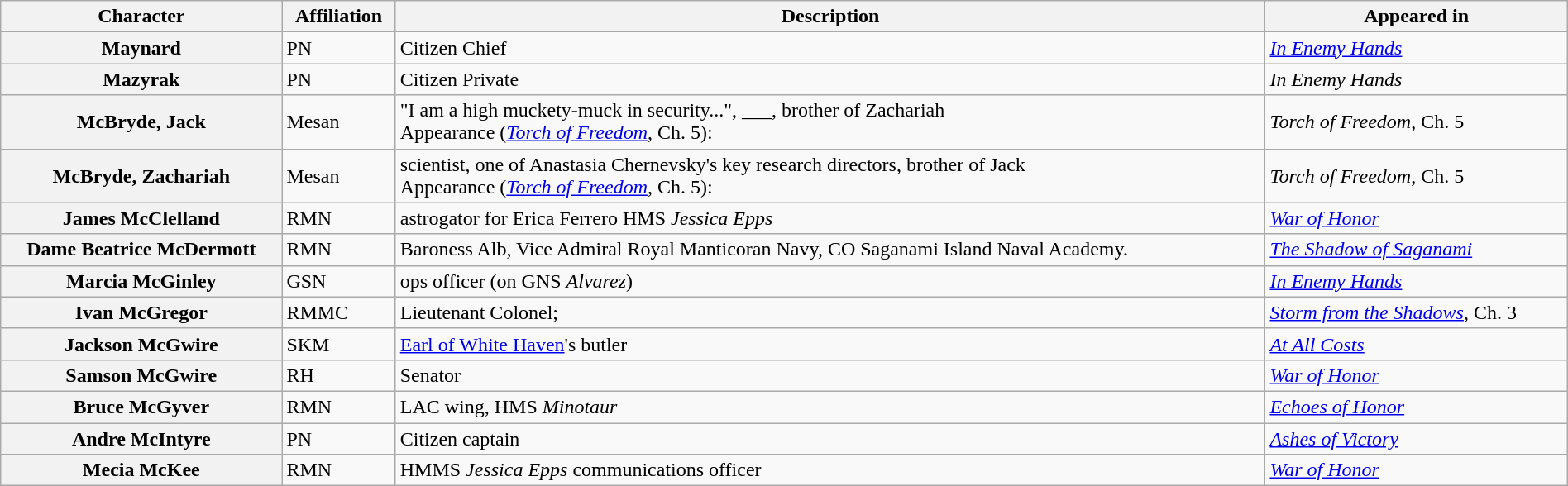<table class="wikitable" style="width: 100%">
<tr>
<th>Character</th>
<th>Affiliation</th>
<th>Description</th>
<th>Appeared in</th>
</tr>
<tr>
<th>Maynard</th>
<td>PN</td>
<td>Citizen Chief</td>
<td><em><a href='#'>In Enemy Hands</a></em></td>
</tr>
<tr>
<th>Mazyrak</th>
<td>PN</td>
<td>Citizen Private</td>
<td><em>In Enemy Hands</em></td>
</tr>
<tr>
<th>McBryde, Jack</th>
<td>Mesan</td>
<td>"I am a high muckety-muck in security...", ___, brother of Zachariah<br>Appearance (<em><a href='#'>Torch of Freedom</a></em>, Ch. 5): </td>
<td><em>Torch of Freedom</em>, Ch. 5</td>
</tr>
<tr>
<th>McBryde, Zachariah</th>
<td>Mesan</td>
<td>scientist, one of Anastasia Chernevsky's key research directors, brother of Jack<br>Appearance (<em><a href='#'>Torch of Freedom</a></em>, Ch. 5): </td>
<td><em>Torch of Freedom</em>, Ch. 5</td>
</tr>
<tr>
<th>James McClelland</th>
<td>RMN</td>
<td>astrogator for Erica Ferrero HMS <em>Jessica Epps</em></td>
<td><em><a href='#'>War of Honor</a></em></td>
</tr>
<tr>
<th>Dame Beatrice McDermott</th>
<td>RMN</td>
<td>Baroness Alb, Vice Admiral Royal Manticoran Navy, CO Saganami Island Naval Academy.</td>
<td><em><a href='#'>The Shadow of Saganami</a></em></td>
</tr>
<tr>
<th>Marcia McGinley</th>
<td>GSN</td>
<td>ops officer (on GNS <em>Alvarez</em>)</td>
<td><em><a href='#'>In Enemy Hands</a></em></td>
</tr>
<tr>
<th>Ivan McGregor</th>
<td>RMMC</td>
<td>Lieutenant Colonel;<br></td>
<td><em><a href='#'>Storm from the Shadows</a></em>, Ch. 3</td>
</tr>
<tr>
<th>Jackson McGwire</th>
<td>SKM</td>
<td><a href='#'>Earl of White Haven</a>'s butler</td>
<td><em><a href='#'>At All Costs</a></em></td>
</tr>
<tr>
<th>Samson McGwire</th>
<td>RH</td>
<td>Senator</td>
<td><em><a href='#'>War of Honor</a></em></td>
</tr>
<tr>
<th>Bruce McGyver</th>
<td>RMN</td>
<td>LAC wing, HMS <em>Minotaur</em></td>
<td><em><a href='#'>Echoes of Honor</a></em></td>
</tr>
<tr>
<th>Andre McIntyre</th>
<td>PN</td>
<td>Citizen captain</td>
<td><em><a href='#'>Ashes of Victory</a></em></td>
</tr>
<tr>
<th>Mecia McKee</th>
<td>RMN</td>
<td>HMMS <em>Jessica Epps</em> communications officer</td>
<td><em><a href='#'>War of Honor</a></em></td>
</tr>
</table>
